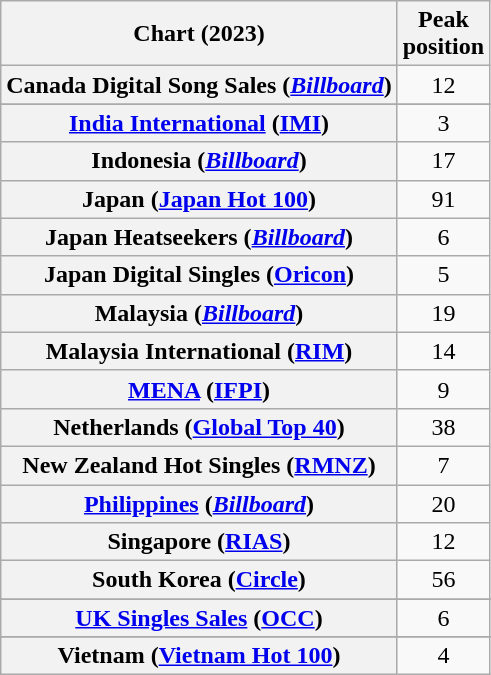<table class="wikitable sortable plainrowheaders" style="text-align:center">
<tr>
<th scope="col">Chart (2023)</th>
<th scope="col">Peak<br>position</th>
</tr>
<tr>
<th scope="row">Canada Digital Song Sales (<em><a href='#'>Billboard</a></em>)</th>
<td>12</td>
</tr>
<tr>
</tr>
<tr>
<th scope="row"><a href='#'>India International</a> (<a href='#'>IMI</a>)</th>
<td>3</td>
</tr>
<tr>
<th scope="row">Indonesia (<em><a href='#'>Billboard</a></em>)</th>
<td>17</td>
</tr>
<tr>
<th scope="row">Japan (<a href='#'>Japan Hot 100</a>)</th>
<td>91</td>
</tr>
<tr>
<th scope="row">Japan Heatseekers (<em><a href='#'>Billboard</a></em>)</th>
<td>6</td>
</tr>
<tr>
<th scope="row">Japan Digital Singles (<a href='#'>Oricon</a>)</th>
<td>5</td>
</tr>
<tr>
<th scope="row">Malaysia (<em><a href='#'>Billboard</a></em>)</th>
<td>19</td>
</tr>
<tr>
<th scope="row">Malaysia International (<a href='#'>RIM</a>)</th>
<td>14</td>
</tr>
<tr>
<th scope="row"><a href='#'>MENA</a> (<a href='#'>IFPI</a>)</th>
<td>9</td>
</tr>
<tr>
<th scope="row">Netherlands (<a href='#'>Global Top 40</a>)</th>
<td>38</td>
</tr>
<tr>
<th scope="row">New Zealand Hot Singles (<a href='#'>RMNZ</a>)</th>
<td>7</td>
</tr>
<tr>
<th scope="row"><a href='#'>Philippines</a> (<em><a href='#'>Billboard</a></em>)</th>
<td>20</td>
</tr>
<tr>
<th scope="row">Singapore (<a href='#'>RIAS</a>)</th>
<td>12</td>
</tr>
<tr>
<th scope="row">South Korea (<a href='#'>Circle</a>)</th>
<td>56</td>
</tr>
<tr>
</tr>
<tr>
</tr>
<tr>
<th scope="row"><a href='#'>UK Singles Sales</a> (<a href='#'>OCC</a>)</th>
<td>6</td>
</tr>
<tr>
</tr>
<tr>
</tr>
<tr>
<th scope="row">Vietnam (<a href='#'>Vietnam Hot 100</a>)</th>
<td>4</td>
</tr>
</table>
